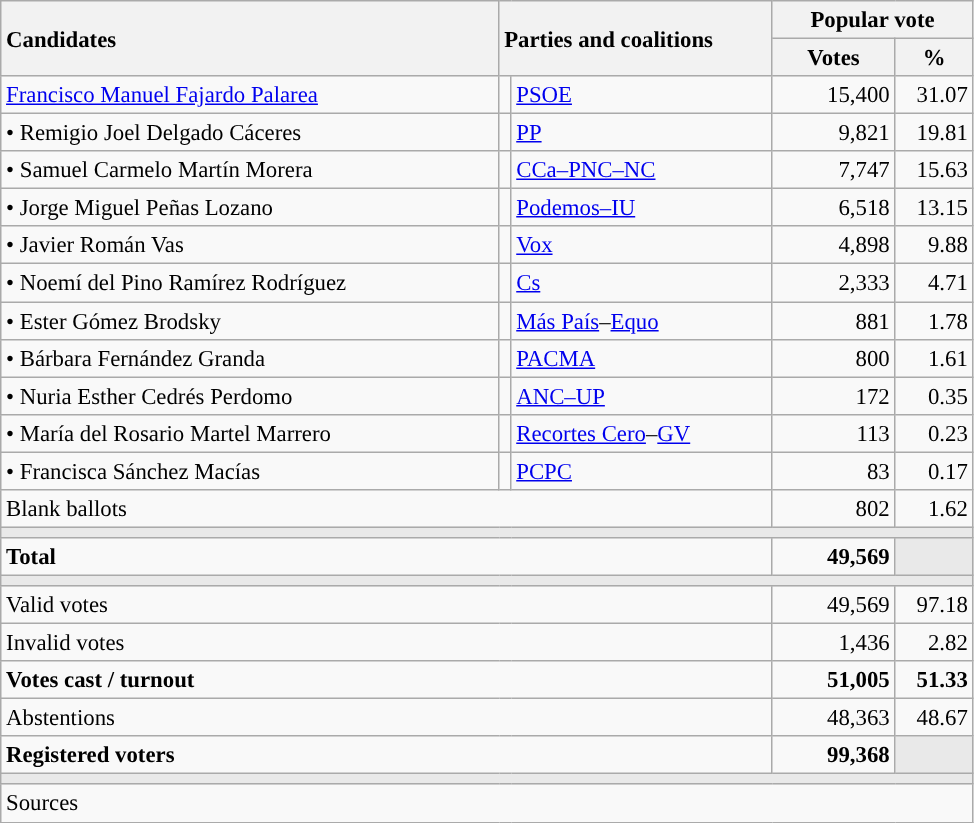<table class="wikitable" style="text-align:right; font-size:95%;">
<tr>
<th style="text-align:left;" rowspan="2" width="325">Candidates</th>
<th style="text-align:left;" rowspan="2" colspan="2" width="175">Parties and coalitions</th>
<th colspan="2">Popular vote</th>
</tr>
<tr>
<th width="75">Votes</th>
<th width="45">%</th>
</tr>
<tr>
<td align="left"> <a href='#'>Francisco Manuel Fajardo Palarea</a></td>
<td width="1" style="color:inherit;background:"></td>
<td align="left"><a href='#'>PSOE</a></td>
<td>15,400</td>
<td>31.07</td>
</tr>
<tr>
<td align="left">• Remigio Joel Delgado Cáceres</td>
<td style="color:inherit;background:"></td>
<td align="left"><a href='#'>PP</a></td>
<td>9,821</td>
<td>19.81</td>
</tr>
<tr>
<td align="left">• Samuel Carmelo Martín Morera</td>
<td style="color:inherit;background:"></td>
<td align="left"><a href='#'>CCa–PNC–NC</a></td>
<td>7,747</td>
<td>15.63</td>
</tr>
<tr>
<td align="left">• Jorge Miguel Peñas Lozano</td>
<td style="color:inherit;background:"></td>
<td align="left"><a href='#'>Podemos–IU</a></td>
<td>6,518</td>
<td>13.15</td>
</tr>
<tr>
<td align="left">• Javier Román Vas</td>
<td style="color:inherit;background:"></td>
<td align="left"><a href='#'>Vox</a></td>
<td>4,898</td>
<td>9.88</td>
</tr>
<tr>
<td align="left">• Noemí del Pino Ramírez Rodríguez</td>
<td style="color:inherit;background:"></td>
<td align="left"><a href='#'>Cs</a></td>
<td>2,333</td>
<td>4.71</td>
</tr>
<tr>
<td align="left">• Ester Gómez Brodsky</td>
<td style="color:inherit;background:"></td>
<td align="left"><a href='#'>Más País</a>–<a href='#'>Equo</a></td>
<td>881</td>
<td>1.78</td>
</tr>
<tr>
<td align="left">• Bárbara Fernández Granda</td>
<td style="color:inherit;background:"></td>
<td align="left"><a href='#'>PACMA</a></td>
<td>800</td>
<td>1.61</td>
</tr>
<tr>
<td align="left">• Nuria Esther Cedrés Perdomo</td>
<td style="color:inherit;background:"></td>
<td align="left"><a href='#'>ANC–UP</a></td>
<td>172</td>
<td>0.35</td>
</tr>
<tr>
<td align="left">• María del Rosario Martel Marrero</td>
<td style="color:inherit;background:"></td>
<td align="left"><a href='#'>Recortes Cero</a>–<a href='#'>GV</a></td>
<td>113</td>
<td>0.23</td>
</tr>
<tr>
<td align="left">• Francisca Sánchez Macías</td>
<td style="color:inherit;background:"></td>
<td align="left"><a href='#'>PCPC</a></td>
<td>83</td>
<td>0.17</td>
</tr>
<tr>
<td align="left" colspan="3">Blank ballots</td>
<td>802</td>
<td>1.62</td>
</tr>
<tr>
<td colspan="5" bgcolor="#E9E9E9"></td>
</tr>
<tr style="font-weight:bold;">
<td align="left" colspan="3">Total</td>
<td>49,569</td>
<td bgcolor="#E9E9E9"></td>
</tr>
<tr>
<td colspan="5" bgcolor="#E9E9E9"></td>
</tr>
<tr>
<td align="left" colspan="3">Valid votes</td>
<td>49,569</td>
<td>97.18</td>
</tr>
<tr>
<td align="left" colspan="3">Invalid votes</td>
<td>1,436</td>
<td>2.82</td>
</tr>
<tr style="font-weight:bold;">
<td align="left" colspan="3">Votes cast / turnout</td>
<td>51,005</td>
<td>51.33</td>
</tr>
<tr>
<td align="left" colspan="3">Abstentions</td>
<td>48,363</td>
<td>48.67</td>
</tr>
<tr style="font-weight:bold;">
<td align="left" colspan="3">Registered voters</td>
<td>99,368</td>
<td bgcolor="#E9E9E9"></td>
</tr>
<tr>
<td colspan="5" bgcolor="#E9E9E9"></td>
</tr>
<tr>
<td align="left" colspan="5">Sources</td>
</tr>
</table>
